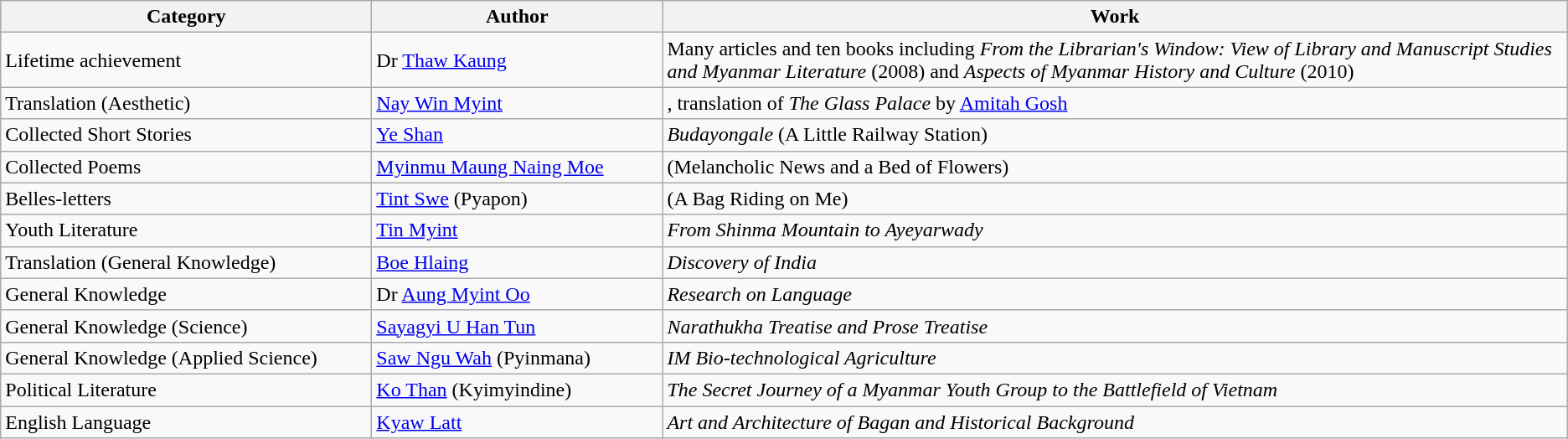<table class=wikitable>
<tr>
<th style="width:18em;">Category</th>
<th style="width:14em;">Author</th>
<th>Work</th>
</tr>
<tr>
<td>Lifetime achievement</td>
<td>Dr <a href='#'>Thaw Kaung</a></td>
<td>Many articles and ten books including <em>From the Librarian's Window: View of Library and Manuscript Studies and Myanmar Literature</em> (2008) and <em>Aspects of Myanmar History and Culture</em> (2010)</td>
</tr>
<tr>
<td>Translation (Aesthetic)</td>
<td><a href='#'>Nay Win Myint</a></td>
<td><em></em>, translation of <em>The Glass Palace</em> by <a href='#'>Amitah Gosh</a></td>
</tr>
<tr>
<td>Collected Short Stories</td>
<td><a href='#'>Ye Shan</a></td>
<td><em>Budayongale</em> (A Little Railway Station)</td>
</tr>
<tr>
<td>Collected Poems</td>
<td><a href='#'>Myinmu Maung Naing Moe</a></td>
<td><em></em> (Melancholic News and a Bed of Flowers)</td>
</tr>
<tr>
<td>Belles-letters</td>
<td><a href='#'>Tint Swe</a> (Pyapon)</td>
<td><em></em> (A Bag Riding on Me)</td>
</tr>
<tr>
<td>Youth Literature</td>
<td><a href='#'>Tin Myint</a></td>
<td><em>From Shinma Mountain to Ayeyarwady</em></td>
</tr>
<tr>
<td>Translation (General Knowledge)</td>
<td><a href='#'>Boe Hlaing</a></td>
<td><em>Discovery of India</em></td>
</tr>
<tr>
<td>General Knowledge</td>
<td>Dr <a href='#'>Aung Myint Oo</a></td>
<td><em>Research on Language</em></td>
</tr>
<tr>
<td>General Knowledge (Science)</td>
<td><a href='#'>Sayagyi U Han Tun</a></td>
<td><em>Narathukha Treatise and Prose Treatise</em></td>
</tr>
<tr>
<td>General Knowledge (Applied Science)</td>
<td><a href='#'>Saw Ngu Wah</a> (Pyinmana)</td>
<td><em>IM Bio-technological Agriculture</em></td>
</tr>
<tr>
<td>Political Literature</td>
<td><a href='#'>Ko Than</a> (Kyimyindine)</td>
<td><em>The Secret Journey of a Myanmar Youth Group to the Battlefield of Vietnam</em></td>
</tr>
<tr>
<td>English Language</td>
<td><a href='#'>Kyaw Latt</a></td>
<td><em>Art and Architecture of Bagan and Historical Background</em></td>
</tr>
</table>
